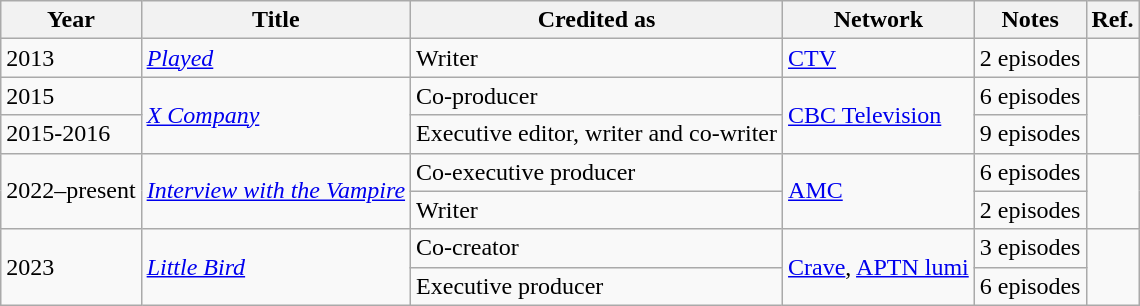<table class="wikitable">
<tr>
<th>Year</th>
<th>Title</th>
<th>Credited as</th>
<th>Network</th>
<th>Notes</th>
<th>Ref.</th>
</tr>
<tr>
<td>2013</td>
<td><a href='#'><em>Played</em></a></td>
<td>Writer</td>
<td><a href='#'>CTV</a></td>
<td>2 episodes</td>
<td></td>
</tr>
<tr>
<td>2015</td>
<td rowspan="2"><em><a href='#'>X Company</a></em></td>
<td>Co-producer</td>
<td rowspan="2"><a href='#'>CBC Television</a></td>
<td>6 episodes</td>
<td rowspan="2"></td>
</tr>
<tr>
<td>2015-2016</td>
<td>Executive editor, writer and co-writer</td>
<td>9 episodes</td>
</tr>
<tr>
<td rowspan="2">2022–present</td>
<td rowspan="2"><a href='#'><em>Interview with the Vampire</em></a></td>
<td>Co-executive producer</td>
<td rowspan="2"><a href='#'>AMC</a></td>
<td>6 episodes</td>
<td rowspan="2"></td>
</tr>
<tr>
<td>Writer</td>
<td>2 episodes</td>
</tr>
<tr>
<td rowspan="2">2023</td>
<td rowspan="2"><a href='#'><em>Little Bird</em></a></td>
<td>Co-creator</td>
<td rowspan="2"><a href='#'>Crave</a>, <a href='#'>APTN lumi</a></td>
<td>3 episodes</td>
<td rowspan="2"></td>
</tr>
<tr>
<td>Executive producer</td>
<td>6 episodes</td>
</tr>
</table>
